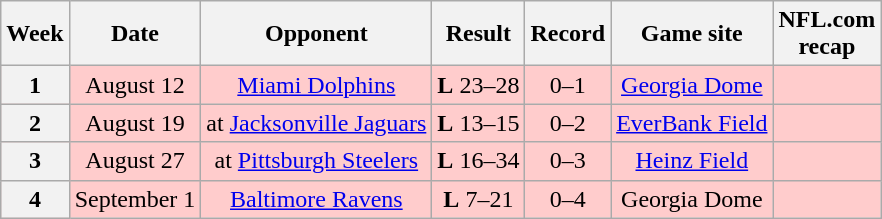<table class="wikitable" style="align=center">
<tr>
<th>Week</th>
<th>Date</th>
<th>Opponent</th>
<th>Result</th>
<th>Record</th>
<th>Game site</th>
<th>NFL.com<br>recap</th>
</tr>
<tr style="background:#fcc">
<th>1</th>
<td style="text-align:center;">August 12</td>
<td style="text-align:center;"><a href='#'>Miami Dolphins</a></td>
<td style="text-align:center;"><strong>L</strong> 23–28</td>
<td style="text-align:center;">0–1</td>
<td style="text-align:center;"><a href='#'>Georgia Dome</a></td>
<td style="text-align:center;"></td>
</tr>
<tr style="background:#fcc">
<th>2</th>
<td style="text-align:center;">August 19</td>
<td style="text-align:center;">at <a href='#'>Jacksonville Jaguars</a></td>
<td style="text-align:center;"><strong>L</strong> 13–15</td>
<td style="text-align:center;">0–2</td>
<td style="text-align:center;"><a href='#'>EverBank Field</a></td>
<td style="text-align:center;"></td>
</tr>
<tr style="background:#fcc">
<th>3</th>
<td style="text-align:center;">August 27</td>
<td style="text-align:center;">at <a href='#'>Pittsburgh Steelers</a></td>
<td style="text-align:center;"><strong>L</strong> 16–34</td>
<td style="text-align:center;">0–3</td>
<td style="text-align:center;"><a href='#'>Heinz Field</a></td>
<td style="text-align:center;"></td>
</tr>
<tr style="background:#fcc">
<th>4</th>
<td style="text-align:center;">September 1</td>
<td style="text-align:center;"><a href='#'>Baltimore Ravens</a></td>
<td style="text-align:center;"><strong>L</strong> 7–21</td>
<td style="text-align:center;">0–4</td>
<td style="text-align:center;">Georgia Dome</td>
<td style="text-align:center;"></td>
</tr>
</table>
